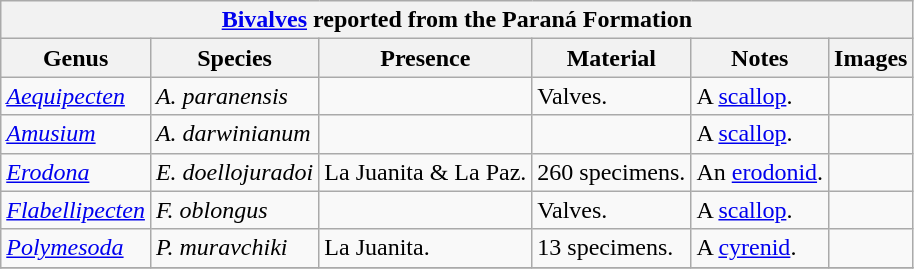<table class="wikitable" align="center">
<tr>
<th colspan="6" align="center"><strong><a href='#'>Bivalves</a> reported from the Paraná Formation</strong></th>
</tr>
<tr>
<th>Genus</th>
<th>Species</th>
<th>Presence</th>
<th><strong>Material</strong></th>
<th>Notes</th>
<th>Images</th>
</tr>
<tr>
<td><em><a href='#'>Aequipecten</a></em></td>
<td><em>A. paranensis</em></td>
<td></td>
<td>Valves.</td>
<td>A <a href='#'>scallop</a>.</td>
<td></td>
</tr>
<tr>
<td><em><a href='#'>Amusium</a></em></td>
<td><em>A. darwinianum</em></td>
<td></td>
<td></td>
<td>A <a href='#'>scallop</a>.</td>
<td></td>
</tr>
<tr>
<td><em><a href='#'>Erodona</a></em></td>
<td><em>E. doellojuradoi</em></td>
<td>La Juanita & La Paz.</td>
<td>260 specimens.</td>
<td>An <a href='#'>erodonid</a>.</td>
<td></td>
</tr>
<tr>
<td><em><a href='#'>Flabellipecten</a></em></td>
<td><em>F. oblongus</em></td>
<td></td>
<td>Valves.</td>
<td>A <a href='#'>scallop</a>.</td>
<td></td>
</tr>
<tr>
<td><em><a href='#'>Polymesoda</a></em></td>
<td><em>P. muravchiki</em></td>
<td>La Juanita.</td>
<td>13 specimens.</td>
<td>A <a href='#'>cyrenid</a>.</td>
<td></td>
</tr>
<tr>
</tr>
</table>
